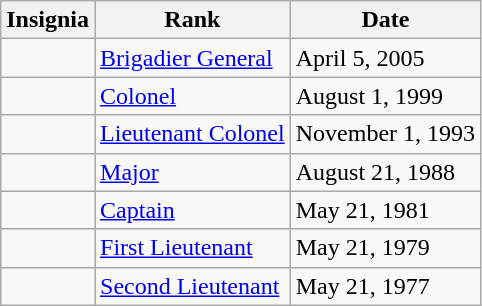<table class="wikitable" | align=center>
<tr>
<th>Insignia</th>
<th>Rank</th>
<th>Date</th>
</tr>
<tr>
<td></td>
<td><a href='#'>Brigadier General</a></td>
<td>April 5, 2005</td>
</tr>
<tr>
<td></td>
<td><a href='#'>Colonel</a></td>
<td>August 1, 1999</td>
</tr>
<tr>
<td></td>
<td><a href='#'>Lieutenant Colonel</a></td>
<td>November 1, 1993</td>
</tr>
<tr>
<td></td>
<td><a href='#'>Major</a></td>
<td>August 21, 1988</td>
</tr>
<tr>
<td></td>
<td><a href='#'>Captain</a></td>
<td>May 21, 1981</td>
</tr>
<tr>
<td></td>
<td><a href='#'>First Lieutenant</a></td>
<td>May 21, 1979</td>
</tr>
<tr>
<td></td>
<td><a href='#'>Second Lieutenant</a></td>
<td>May 21, 1977</td>
</tr>
</table>
